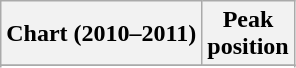<table class="wikitable sortable plainrowheaders" style="text-align:center">
<tr>
<th scope="col">Chart (2010–2011)</th>
<th scope="col">Peak<br>position</th>
</tr>
<tr>
</tr>
<tr>
</tr>
</table>
